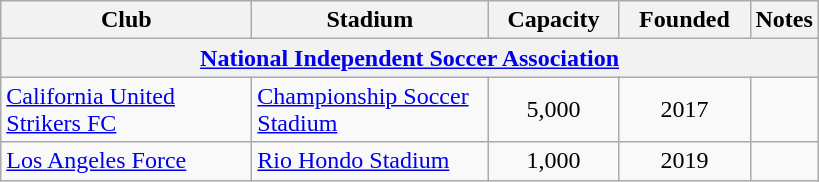<table class="wikitable">
<tr style="background:#efefef;">
<th width=160px>Club</th>
<th width=150px>Stadium</th>
<th width=80px>Capacity</th>
<th width=80px>Founded</th>
<th>Notes</th>
</tr>
<tr>
<th colspan=5><a href='#'>National Independent Soccer Association</a></th>
</tr>
<tr>
<td><a href='#'>California United Strikers FC</a></td>
<td><a href='#'>Championship Soccer Stadium</a></td>
<td align=center>5,000</td>
<td align=center>2017</td>
<td style="font-size: 80%"></td>
</tr>
<tr>
<td><a href='#'>Los Angeles Force</a></td>
<td><a href='#'>Rio Hondo Stadium</a></td>
<td align=center>1,000</td>
<td align=center>2019</td>
<td style="font-size: 80%"></td>
</tr>
</table>
